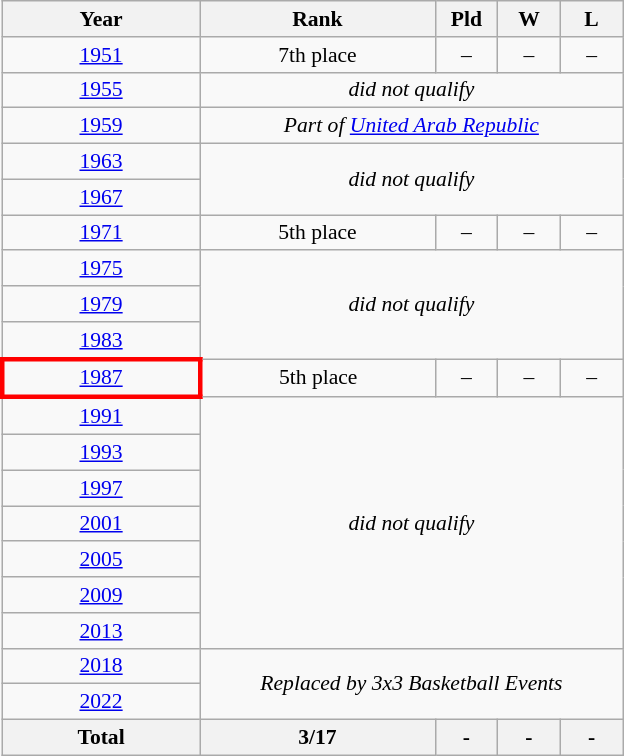<table class="wikitable" style="text-align: center;font-size:90%;">
<tr>
<th width=125>Year</th>
<th width=150>Rank</th>
<th width=35>Pld</th>
<th width=35>W</th>
<th width=35>L</th>
</tr>
<tr style=>
<td> <a href='#'>1951</a></td>
<td>7th place</td>
<td>–</td>
<td>–</td>
<td>–</td>
</tr>
<tr style=>
<td> <a href='#'>1955</a></td>
<td rowspan=1 colspan=4><em>did not qualify</em></td>
</tr>
<tr>
<td> <a href='#'>1959</a></td>
<td colspan=4><em>Part of <a href='#'>United Arab Republic</a></em></td>
</tr>
<tr>
<td> <a href='#'>1963</a></td>
<td rowspan=2 colspan=4><em>did not qualify</em></td>
</tr>
<tr>
<td> <a href='#'>1967</a></td>
</tr>
<tr>
<td> <a href='#'>1971</a></td>
<td>5th place</td>
<td>–</td>
<td>–</td>
<td>–</td>
</tr>
<tr>
<td> <a href='#'>1975</a></td>
<td rowspan=3 colspan=4><em>did not qualify</em></td>
</tr>
<tr>
<td> <a href='#'>1979</a></td>
</tr>
<tr style=>
<td> <a href='#'>1983</a></td>
</tr>
<tr>
<td style="border: 3px solid red"> <a href='#'>1987</a></td>
<td>5th place</td>
<td>–</td>
<td>–</td>
<td>–</td>
</tr>
<tr>
<td> <a href='#'>1991</a></td>
<td rowspan=7 colspan=4><em>did not qualify</em></td>
</tr>
<tr style=>
<td> <a href='#'>1993</a></td>
</tr>
<tr>
<td> <a href='#'>1997</a></td>
</tr>
<tr>
<td> <a href='#'>2001</a></td>
</tr>
<tr>
<td> <a href='#'>2005</a></td>
</tr>
<tr>
<td> <a href='#'>2009</a></td>
</tr>
<tr>
<td> <a href='#'>2013</a></td>
</tr>
<tr>
<td> <a href='#'>2018</a></td>
<td rowspan=2 colspan=4><em>Replaced by 3x3 Basketball Events</em></td>
</tr>
<tr>
<td> <a href='#'>2022</a></td>
</tr>
<tr>
<th>Total</th>
<th>3/17</th>
<th>-</th>
<th>-</th>
<th>-</th>
</tr>
</table>
